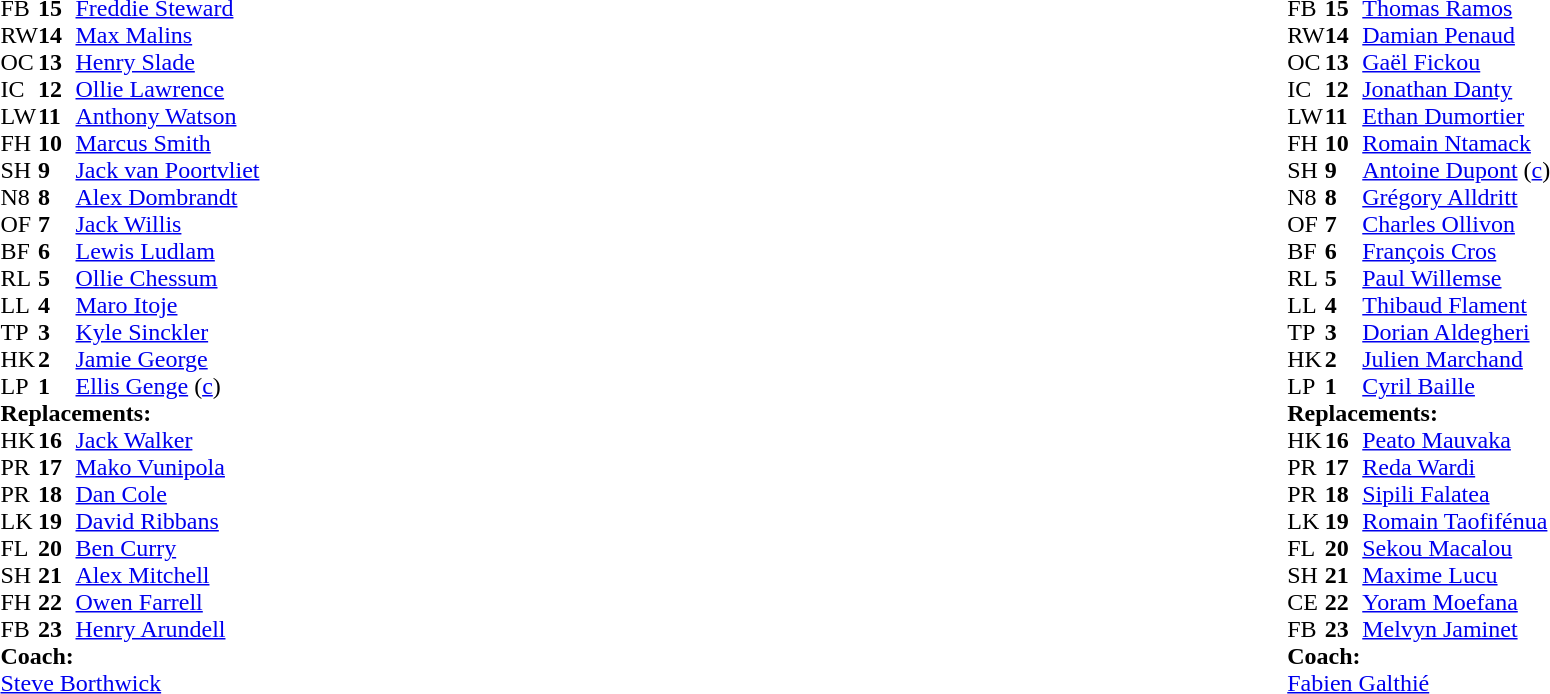<table style="width:100%">
<tr>
<td style="vertical-align:top; width:50%"><br><table cellspacing="0" cellpadding="0">
<tr>
<th width="25"></th>
<th width="25"></th>
</tr>
<tr>
<td>FB</td>
<td><strong>15</strong></td>
<td><a href='#'>Freddie Steward</a></td>
</tr>
<tr>
<td>RW</td>
<td><strong>14</strong></td>
<td><a href='#'>Max Malins</a></td>
<td></td>
<td></td>
</tr>
<tr>
<td>OC</td>
<td><strong>13</strong></td>
<td><a href='#'>Henry Slade</a></td>
<td></td>
<td></td>
</tr>
<tr>
<td>IC</td>
<td><strong>12</strong></td>
<td><a href='#'>Ollie Lawrence</a></td>
<td></td>
<td></td>
</tr>
<tr>
<td>LW</td>
<td><strong>11</strong></td>
<td><a href='#'>Anthony Watson</a></td>
</tr>
<tr>
<td>FH</td>
<td><strong>10</strong></td>
<td><a href='#'>Marcus Smith</a></td>
</tr>
<tr>
<td>SH</td>
<td><strong>9</strong></td>
<td><a href='#'>Jack van Poortvliet</a></td>
<td></td>
<td></td>
</tr>
<tr>
<td>N8</td>
<td><strong>8</strong></td>
<td><a href='#'>Alex Dombrandt</a></td>
<td></td>
<td></td>
</tr>
<tr>
<td>OF</td>
<td><strong>7</strong></td>
<td><a href='#'>Jack Willis</a></td>
<td></td>
<td></td>
</tr>
<tr>
<td>BF</td>
<td><strong>6</strong></td>
<td><a href='#'>Lewis Ludlam</a></td>
</tr>
<tr>
<td>RL</td>
<td><strong>5</strong></td>
<td><a href='#'>Ollie Chessum</a></td>
</tr>
<tr>
<td>LL</td>
<td><strong>4</strong></td>
<td><a href='#'>Maro Itoje</a></td>
</tr>
<tr>
<td>TP</td>
<td><strong>3</strong></td>
<td><a href='#'>Kyle Sinckler</a></td>
<td></td>
<td></td>
</tr>
<tr>
<td>HK</td>
<td><strong>2</strong></td>
<td><a href='#'>Jamie George</a></td>
</tr>
<tr>
<td>LP</td>
<td><strong>1</strong></td>
<td><a href='#'>Ellis Genge</a> (<a href='#'>c</a>)</td>
<td></td>
<td></td>
</tr>
<tr>
<td colspan="3"><strong>Replacements:</strong></td>
</tr>
<tr>
<td>HK</td>
<td><strong>16</strong></td>
<td><a href='#'>Jack Walker</a></td>
<td></td>
<td></td>
</tr>
<tr>
<td>PR</td>
<td><strong>17</strong></td>
<td><a href='#'>Mako Vunipola</a></td>
<td></td>
<td></td>
</tr>
<tr>
<td>PR</td>
<td><strong>18</strong></td>
<td><a href='#'>Dan Cole</a></td>
<td></td>
<td></td>
</tr>
<tr>
<td>LK</td>
<td><strong>19</strong></td>
<td><a href='#'>David Ribbans</a></td>
<td></td>
<td></td>
</tr>
<tr>
<td>FL</td>
<td><strong>20</strong></td>
<td><a href='#'>Ben Curry</a></td>
<td></td>
<td></td>
</tr>
<tr>
<td>SH</td>
<td><strong>21</strong></td>
<td><a href='#'>Alex Mitchell</a></td>
<td></td>
<td></td>
</tr>
<tr>
<td>FH</td>
<td><strong>22</strong></td>
<td><a href='#'>Owen Farrell</a></td>
<td></td>
<td></td>
</tr>
<tr>
<td>FB</td>
<td><strong>23</strong></td>
<td><a href='#'>Henry Arundell</a></td>
<td></td>
<td></td>
</tr>
<tr>
<td colspan="3"><strong>Coach:</strong></td>
</tr>
<tr>
<td colspan="3"> <a href='#'>Steve Borthwick</a></td>
</tr>
</table>
</td>
<td style="vertical-align:top"></td>
<td style="vertical-align:top;width:50%"><br><table cellspacing="0" cellpadding="0" style="margin:auto">
<tr>
<th width="25"></th>
<th width="25"></th>
</tr>
<tr>
<td>FB</td>
<td><strong>15</strong></td>
<td><a href='#'>Thomas Ramos</a></td>
</tr>
<tr>
<td>RW</td>
<td><strong>14</strong></td>
<td><a href='#'>Damian Penaud</a></td>
</tr>
<tr>
<td>OC</td>
<td><strong>13</strong></td>
<td><a href='#'>Gaël Fickou</a></td>
</tr>
<tr>
<td>IC</td>
<td><strong>12</strong></td>
<td><a href='#'>Jonathan Danty</a></td>
<td></td>
<td></td>
</tr>
<tr>
<td>LW</td>
<td><strong>11</strong></td>
<td><a href='#'>Ethan Dumortier</a></td>
</tr>
<tr>
<td>FH</td>
<td><strong>10</strong></td>
<td><a href='#'>Romain Ntamack</a></td>
<td></td>
<td></td>
</tr>
<tr>
<td>SH</td>
<td><strong>9</strong></td>
<td><a href='#'>Antoine Dupont</a> (<a href='#'>c</a>)</td>
<td></td>
<td></td>
</tr>
<tr>
<td>N8</td>
<td><strong>8</strong></td>
<td><a href='#'>Grégory Alldritt</a></td>
</tr>
<tr>
<td>OF</td>
<td><strong>7</strong></td>
<td><a href='#'>Charles Ollivon</a></td>
<td></td>
<td></td>
</tr>
<tr>
<td>BF</td>
<td><strong>6</strong></td>
<td><a href='#'>François Cros</a></td>
</tr>
<tr>
<td>RL</td>
<td><strong>5</strong></td>
<td><a href='#'>Paul Willemse</a></td>
<td></td>
<td></td>
</tr>
<tr>
<td>LL</td>
<td><strong>4</strong></td>
<td><a href='#'>Thibaud Flament</a></td>
</tr>
<tr>
<td>TP</td>
<td><strong>3</strong></td>
<td><a href='#'>Dorian Aldegheri</a></td>
<td></td>
<td></td>
</tr>
<tr>
<td>HK</td>
<td><strong>2</strong></td>
<td><a href='#'>Julien Marchand</a></td>
<td></td>
<td></td>
</tr>
<tr>
<td>LP</td>
<td><strong>1</strong></td>
<td><a href='#'>Cyril Baille</a></td>
<td></td>
<td></td>
</tr>
<tr>
<td colspan="3"><strong>Replacements:</strong></td>
</tr>
<tr>
<td>HK</td>
<td><strong>16</strong></td>
<td><a href='#'>Peato Mauvaka</a></td>
<td></td>
<td></td>
</tr>
<tr>
<td>PR</td>
<td><strong>17</strong></td>
<td><a href='#'>Reda Wardi</a></td>
<td></td>
<td></td>
</tr>
<tr>
<td>PR</td>
<td><strong>18</strong></td>
<td><a href='#'>Sipili Falatea</a></td>
<td></td>
<td></td>
</tr>
<tr>
<td>LK</td>
<td><strong>19</strong></td>
<td><a href='#'>Romain Taofifénua</a></td>
<td></td>
<td></td>
</tr>
<tr>
<td>FL</td>
<td><strong>20</strong></td>
<td><a href='#'>Sekou Macalou</a></td>
<td></td>
<td></td>
</tr>
<tr>
<td>SH</td>
<td><strong>21</strong></td>
<td><a href='#'>Maxime Lucu</a></td>
<td></td>
<td></td>
</tr>
<tr>
<td>CE</td>
<td><strong>22</strong></td>
<td><a href='#'>Yoram Moefana</a></td>
<td></td>
<td></td>
</tr>
<tr>
<td>FB</td>
<td><strong>23</strong></td>
<td><a href='#'>Melvyn Jaminet</a></td>
<td></td>
<td></td>
</tr>
<tr>
<td colspan="3"><strong>Coach:</strong></td>
</tr>
<tr>
<td colspan="3"> <a href='#'>Fabien Galthié</a></td>
</tr>
</table>
</td>
</tr>
</table>
